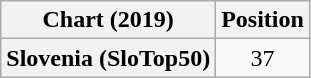<table class="wikitable plainrowheaders" style="text-align:center">
<tr>
<th scope="col">Chart (2019)</th>
<th scope="col">Position</th>
</tr>
<tr>
<th scope="row">Slovenia (SloTop50)</th>
<td>37</td>
</tr>
</table>
